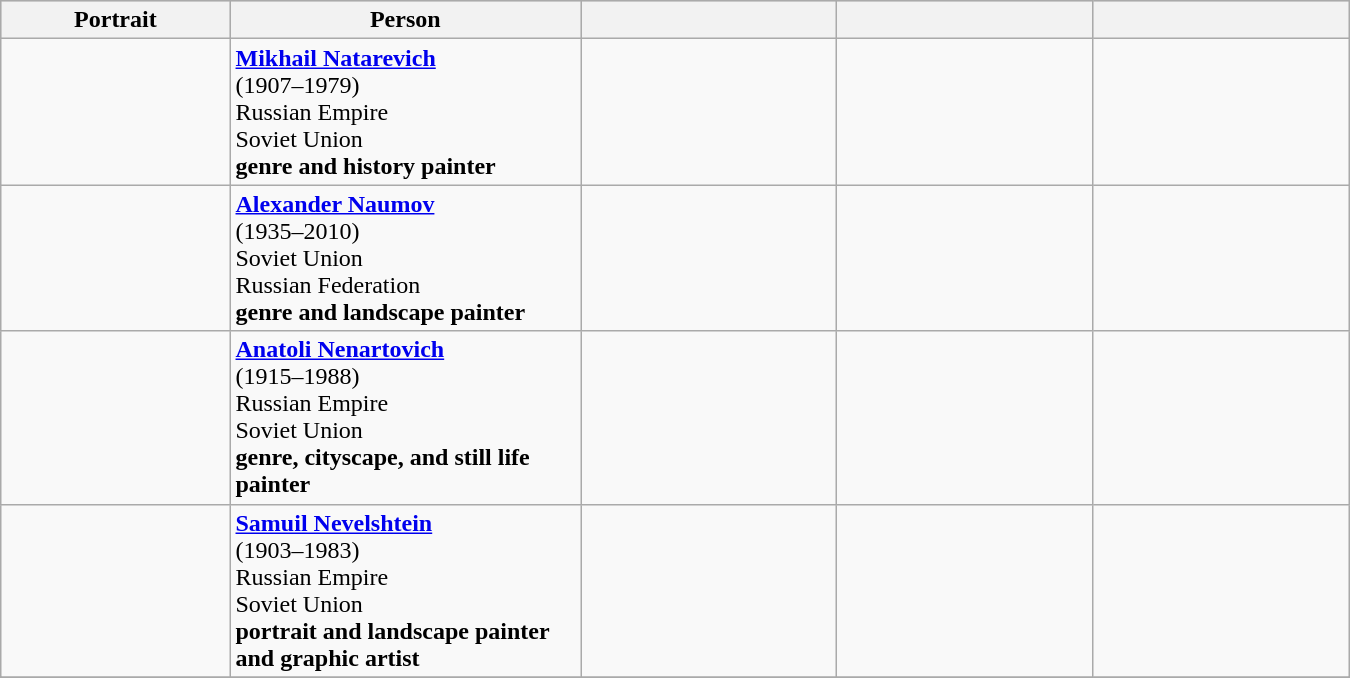<table class="wikitable" width=900pt>
<tr bgcolor="#cccccc">
<th width=17%>Portrait</th>
<th width=26%>Person</th>
<th width=19%></th>
<th width=19%></th>
<th width=19%></th>
</tr>
<tr>
<td align=center></td>
<td><strong><a href='#'>Mikhail Natarevich</a></strong> <br>(1907–1979)<br>Russian Empire<br>Soviet Union<br><strong>genre and history painter</strong></td>
<td align=center></td>
<td align=center></td>
<td align=center></td>
</tr>
<tr>
<td align=center></td>
<td><strong><a href='#'>Alexander Naumov</a></strong><br>(1935–2010)<br>Soviet Union<br>Russian Federation<br><strong>genre and landscape painter</strong></td>
<td align=center></td>
<td align=center></td>
<td align=center></td>
</tr>
<tr>
<td align=center></td>
<td><strong><a href='#'>Anatoli Nenartovich</a></strong> <br>(1915–1988)<br>Russian Empire<br>Soviet Union<br><strong>genre, cityscape, and still life painter</strong></td>
<td align=center></td>
<td align=center></td>
<td align=center></td>
</tr>
<tr>
<td align=center></td>
<td><strong><a href='#'>Samuil Nevelshtein</a></strong> <br>(1903–1983)<br>Russian Empire<br>Soviet Union<br><strong>portrait and landscape painter and graphic artist</strong></td>
<td align=center></td>
<td align=center></td>
<td align=center></td>
</tr>
<tr>
</tr>
<tr>
</tr>
</table>
